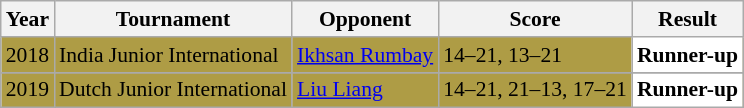<table class="sortable wikitable" style="font-size: 90%;">
<tr>
<th>Year</th>
<th>Tournament</th>
<th>Opponent</th>
<th>Score</th>
<th>Result</th>
</tr>
<tr style="background:#AE9C45">
<td align="center">2018</td>
<td align="left">India Junior International</td>
<td align="left"> <a href='#'>Ikhsan Rumbay</a></td>
<td align="left">14–21, 13–21</td>
<td style="text-align:left; background:white"> <strong>Runner-up</strong></td>
</tr>
<tr>
</tr>
<tr style="background:#AE9C45">
<td align="center">2019</td>
<td align="left">Dutch Junior International</td>
<td align="left"> <a href='#'>Liu Liang</a></td>
<td align="left">14–21, 21–13, 17–21</td>
<td style="text-align:left; background:white"> <strong>Runner-up</strong></td>
</tr>
</table>
